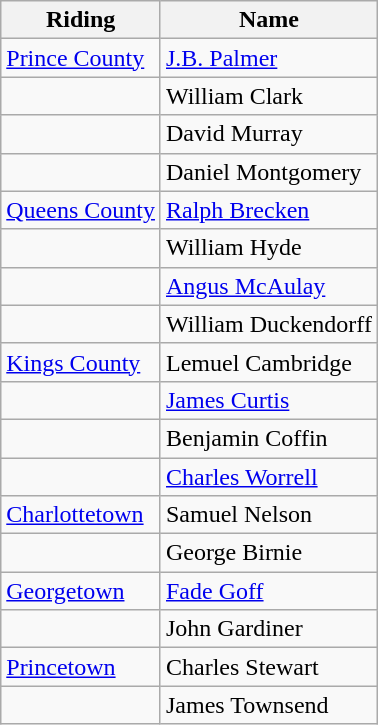<table class="wikitable">
<tr>
<th>Riding</th>
<th>Name</th>
</tr>
<tr>
<td><a href='#'>Prince County</a></td>
<td><a href='#'>J.B. Palmer</a></td>
</tr>
<tr>
<td></td>
<td>William Clark</td>
</tr>
<tr>
<td></td>
<td>David Murray</td>
</tr>
<tr>
<td></td>
<td>Daniel Montgomery</td>
</tr>
<tr>
<td><a href='#'>Queens County</a></td>
<td><a href='#'>Ralph Brecken</a></td>
</tr>
<tr>
<td></td>
<td>William Hyde</td>
</tr>
<tr>
<td></td>
<td><a href='#'>Angus McAulay</a></td>
</tr>
<tr>
<td></td>
<td>William Duckendorff</td>
</tr>
<tr>
<td><a href='#'>Kings County</a></td>
<td>Lemuel Cambridge</td>
</tr>
<tr>
<td></td>
<td><a href='#'>James Curtis</a></td>
</tr>
<tr>
<td></td>
<td>Benjamin Coffin</td>
</tr>
<tr>
<td></td>
<td><a href='#'>Charles Worrell</a></td>
</tr>
<tr>
<td><a href='#'>Charlottetown</a></td>
<td>Samuel Nelson</td>
</tr>
<tr>
<td></td>
<td>George Birnie</td>
</tr>
<tr>
<td><a href='#'>Georgetown</a></td>
<td><a href='#'>Fade Goff</a></td>
</tr>
<tr>
<td></td>
<td>John Gardiner</td>
</tr>
<tr>
<td><a href='#'>Princetown</a></td>
<td>Charles Stewart</td>
</tr>
<tr>
<td></td>
<td>James Townsend</td>
</tr>
</table>
